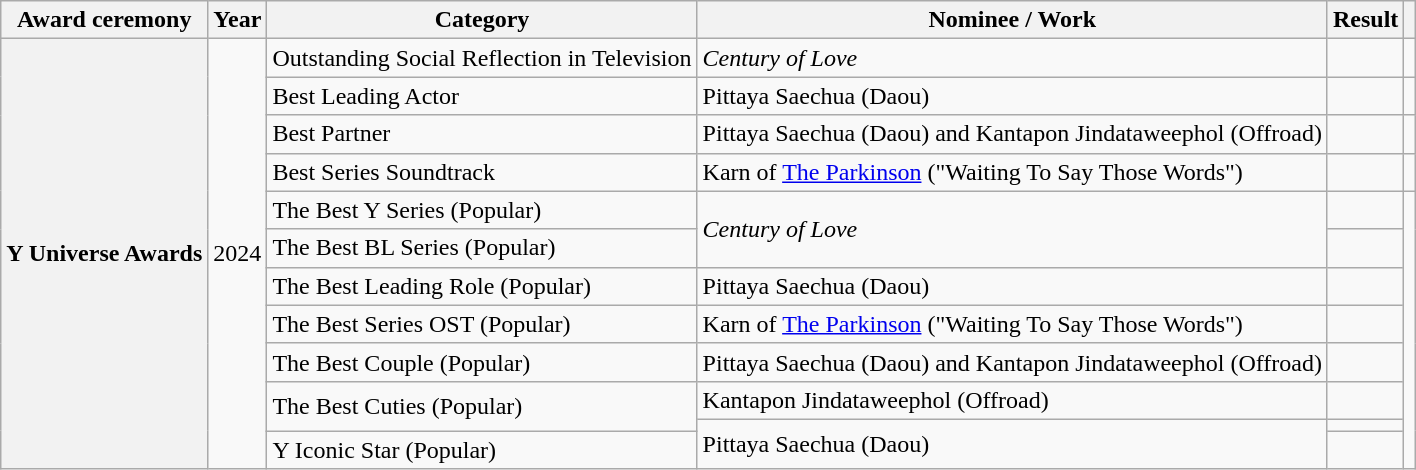<table class="wikitable plainrowheaders sortable">
<tr>
<th scope="col">Award ceremony</th>
<th scope="col">Year</th>
<th scope="col">Category</th>
<th scope="col">Nominee / Work</th>
<th scope="col">Result</th>
<th scope="col" class="unsortable"></th>
</tr>
<tr>
<th rowspan="12" scope="row">Y Universe Awards</th>
<td rowspan="12">2024</td>
<td>Outstanding Social Reflection in Television</td>
<td><em>Century of Love</em></td>
<td></td>
<td style="text-align:center;"></td>
</tr>
<tr>
<td>Best Leading Actor</td>
<td>Pittaya Saechua (Daou)</td>
<td></td>
<td style="text-align:center;"></td>
</tr>
<tr>
<td>Best Partner</td>
<td>Pittaya Saechua (Daou) and Kantapon Jindataweephol (Offroad)</td>
<td></td>
<td style="text-align:center;"></td>
</tr>
<tr>
<td>Best Series Soundtrack</td>
<td>Karn of <a href='#'>The Parkinson</a> ("Waiting To Say Those Words")</td>
<td></td>
<td style="text-align:center;"></td>
</tr>
<tr>
<td>The Best Y Series (Popular)</td>
<td rowspan="2"><em>Century of Love</em></td>
<td></td>
<td style="text-align:center;" rowspan="8"></td>
</tr>
<tr>
<td>The Best BL Series (Popular)</td>
<td></td>
</tr>
<tr>
<td>The Best Leading Role (Popular)</td>
<td>Pittaya Saechua (Daou)</td>
<td></td>
</tr>
<tr>
<td>The Best Series OST (Popular)</td>
<td>Karn of <a href='#'>The Parkinson</a> ("Waiting To Say Those Words")</td>
<td></td>
</tr>
<tr>
<td>The Best Couple (Popular)</td>
<td>Pittaya Saechua (Daou) and Kantapon Jindataweephol (Offroad)</td>
<td></td>
</tr>
<tr>
<td rowspan="2">The Best Cuties (Popular)</td>
<td>Kantapon Jindataweephol (Offroad)</td>
<td></td>
</tr>
<tr>
<td rowspan="2">Pittaya Saechua (Daou)</td>
<td></td>
</tr>
<tr>
<td>Y Iconic Star (Popular)</td>
<td></td>
</tr>
</table>
